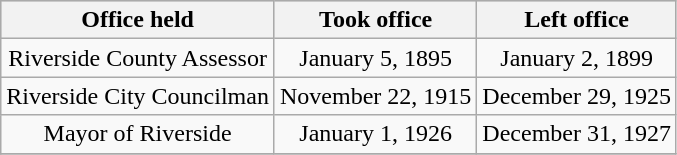<table class="wikitable" style="text-align:center">
<tr style="background:#cccccc">
<th>Office held</th>
<th>Took office</th>
<th>Left office</th>
</tr>
<tr>
<td>Riverside County Assessor</td>
<td>January 5, 1895</td>
<td>January 2, 1899</td>
</tr>
<tr>
<td>Riverside City Councilman</td>
<td>November 22, 1915</td>
<td>December 29, 1925</td>
</tr>
<tr>
<td>Mayor of Riverside</td>
<td>January 1, 1926</td>
<td>December 31, 1927</td>
</tr>
<tr>
</tr>
</table>
